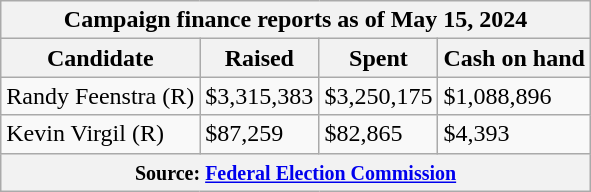<table class="wikitable sortable">
<tr>
<th colspan=4>Campaign finance reports as of May 15, 2024</th>
</tr>
<tr style="text-align:center;">
<th>Candidate</th>
<th>Raised</th>
<th>Spent</th>
<th>Cash on hand</th>
</tr>
<tr>
<td>Randy Feenstra (R)</td>
<td>$3,315,383</td>
<td>$3,250,175</td>
<td>$1,088,896</td>
</tr>
<tr>
<td>Kevin Virgil (R)</td>
<td>$87,259</td>
<td>$82,865</td>
<td>$4,393</td>
</tr>
<tr>
<th colspan="4"><small>Source: <a href='#'>Federal Election Commission</a></small></th>
</tr>
</table>
